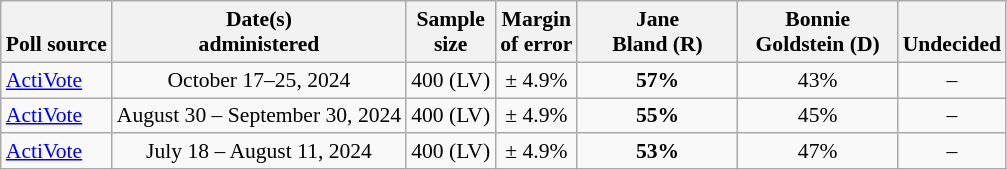<table class="wikitable" style="font-size:90%;text-align:center;">
<tr valign=bottom>
<th>Poll source</th>
<th>Date(s)<br>administered</th>
<th>Sample<br>size</th>
<th>Margin<br>of error</th>
<th style="width:100px;">Jane<br>Bland (R)</th>
<th style="width:100px;">Bonnie<br>Goldstein (D)</th>
<th>Undecided</th>
</tr>
<tr>
<td style="text-align:left;"><a href='#'>ActiVote</a></td>
<td data-sort-value="2024-07-11">October 17–25, 2024</td>
<td>400 (LV)</td>
<td>± 4.9%</td>
<td><strong>57%</strong></td>
<td>43%</td>
<td>–</td>
</tr>
<tr>
<td style="text-align:left;"><a href='#'>ActiVote</a></td>
<td data-sort-value="2024-07-11">August 30 – September 30, 2024</td>
<td>400 (LV)</td>
<td>± 4.9%</td>
<td><strong>55%</strong></td>
<td>45%</td>
<td>–</td>
</tr>
<tr>
<td style="text-align:left;"><a href='#'>ActiVote</a></td>
<td data-sort-value="2024-07-11">July 18 – August 11, 2024</td>
<td>400 (LV)</td>
<td>± 4.9%</td>
<td><strong>53%</strong></td>
<td>47%</td>
<td>–</td>
</tr>
</table>
